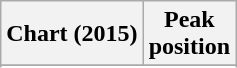<table class="wikitable sortable plainrowheaders">
<tr>
<th>Chart (2015)</th>
<th>Peak<br>position</th>
</tr>
<tr>
</tr>
<tr>
</tr>
<tr>
</tr>
<tr>
</tr>
<tr>
</tr>
<tr>
</tr>
<tr>
</tr>
<tr>
</tr>
<tr>
</tr>
<tr>
</tr>
<tr>
</tr>
<tr>
</tr>
<tr>
</tr>
<tr>
</tr>
<tr>
</tr>
<tr>
</tr>
<tr>
</tr>
<tr>
</tr>
<tr>
</tr>
</table>
